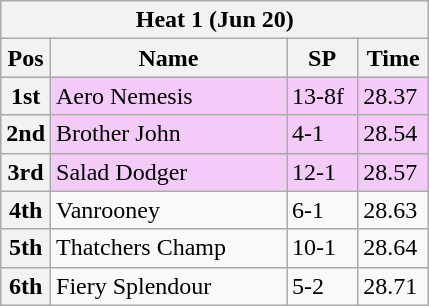<table class="wikitable">
<tr>
<th colspan="6">Heat 1 (Jun 20)</th>
</tr>
<tr>
<th width=20>Pos</th>
<th width=150>Name</th>
<th width=40>SP</th>
<th width=40>Time</th>
</tr>
<tr style="background: #f4caf9;">
<th>1st</th>
<td>Aero Nemesis</td>
<td>13-8f</td>
<td>28.37</td>
</tr>
<tr style="background: #f4caf9;">
<th>2nd</th>
<td>Brother John</td>
<td>4-1</td>
<td>28.54</td>
</tr>
<tr style="background: #f4caf9;">
<th>3rd</th>
<td>Salad Dodger</td>
<td>12-1</td>
<td>28.57</td>
</tr>
<tr>
<th>4th</th>
<td>Vanrooney</td>
<td>6-1</td>
<td>28.63</td>
</tr>
<tr>
<th>5th</th>
<td>Thatchers Champ</td>
<td>10-1</td>
<td>28.64</td>
</tr>
<tr>
<th>6th</th>
<td>Fiery Splendour</td>
<td>5-2</td>
<td>28.71</td>
</tr>
</table>
